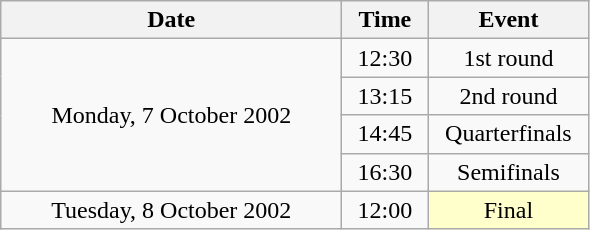<table class = "wikitable" style="text-align:center;">
<tr>
<th width=220>Date</th>
<th width=50>Time</th>
<th width=100>Event</th>
</tr>
<tr>
<td rowspan=4>Monday, 7 October 2002</td>
<td>12:30</td>
<td>1st round</td>
</tr>
<tr>
<td>13:15</td>
<td>2nd round</td>
</tr>
<tr>
<td>14:45</td>
<td>Quarterfinals</td>
</tr>
<tr>
<td>16:30</td>
<td>Semifinals</td>
</tr>
<tr>
<td>Tuesday, 8 October 2002</td>
<td>12:00</td>
<td bgcolor=ffffcc>Final</td>
</tr>
</table>
